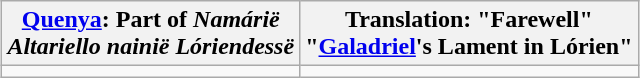<table class="wikitable" style="margin: 1em auto;">
<tr>
<th><a href='#'>Quenya</a>: Part of <em>Namárië</em><br><em>Altariello nainië Lóriendessë</em></th>
<th>Translation: "Farewell"<br>"<a href='#'>Galadriel</a>'s Lament in Lórien"</th>
</tr>
<tr>
<td></td>
<td></td>
</tr>
</table>
